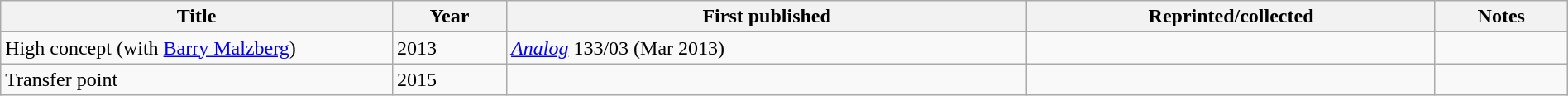<table class='wikitable sortable' width='100%'>
<tr>
<th width=25%>Title</th>
<th>Year</th>
<th>First published</th>
<th>Reprinted/collected</th>
<th>Notes</th>
</tr>
<tr>
<td>High concept (with <a href='#'>Barry Malzberg</a>)</td>
<td>2013</td>
<td><em><a href='#'>Analog</a></em> 133/03 (Mar 2013)</td>
<td></td>
<td></td>
</tr>
<tr>
<td>Transfer point</td>
<td>2015</td>
<td></td>
<td></td>
<td></td>
</tr>
</table>
